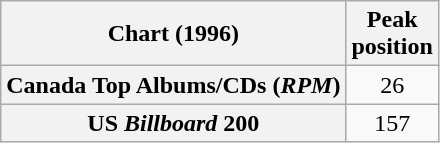<table class="wikitable sortable plainrowheaders" style="text-align:center">
<tr>
<th scope="col">Chart (1996)</th>
<th scope="col">Peak<br>position</th>
</tr>
<tr>
<th scope="row">Canada Top Albums/CDs (<em>RPM</em>)</th>
<td>26</td>
</tr>
<tr>
<th scope="row">US <em>Billboard</em> 200</th>
<td>157</td>
</tr>
</table>
